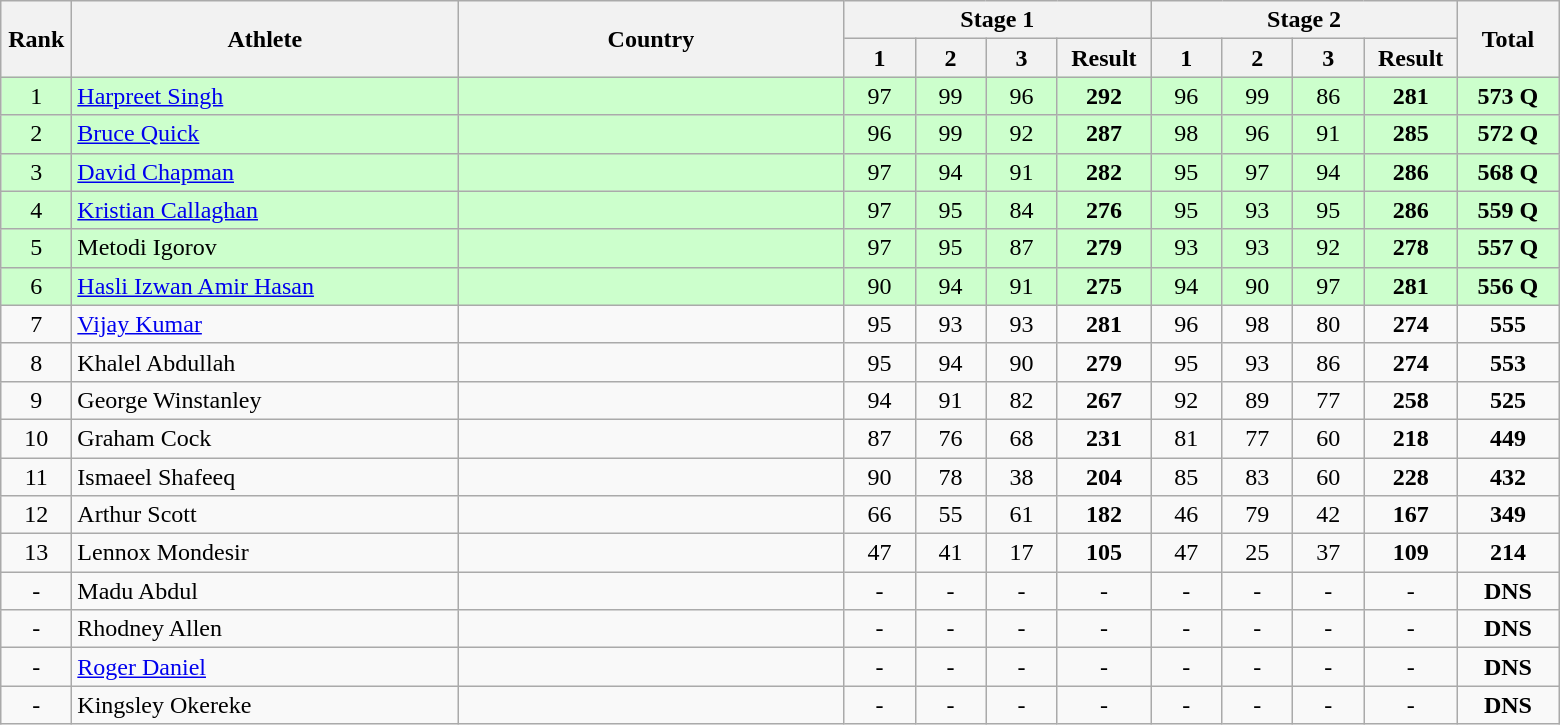<table class="wikitable sortable" style="text-align:center;">
<tr>
<th rowspan=2 width=40>Rank</th>
<th rowspan=2 width=250>Athlete</th>
<th rowspan=2 width=250>Country</th>
<th colspan=4>Stage 1</th>
<th colspan=4>Stage 2</th>
<th rowspan=2 width=60>Total</th>
</tr>
<tr>
<th width=40>1</th>
<th width=40>2</th>
<th width=40>3</th>
<th width=55>Result</th>
<th width=40>1</th>
<th width=40>2</th>
<th width=40>3</th>
<th width=55>Result</th>
</tr>
<tr bgcolor=ccffcc>
<td>1</td>
<td align=left><a href='#'>Harpreet Singh</a></td>
<td align=left></td>
<td>97</td>
<td>99</td>
<td>96</td>
<td><strong>292</strong></td>
<td>96</td>
<td>99</td>
<td>86</td>
<td><strong>281</strong></td>
<td><strong>573 Q</strong></td>
</tr>
<tr bgcolor=ccffcc>
<td>2</td>
<td align=left><a href='#'>Bruce Quick</a></td>
<td align=left></td>
<td>96</td>
<td>99</td>
<td>92</td>
<td><strong>287</strong></td>
<td>98</td>
<td>96</td>
<td>91</td>
<td><strong>285</strong></td>
<td><strong>572 Q</strong></td>
</tr>
<tr bgcolor=ccffcc>
<td>3</td>
<td align=left><a href='#'>David Chapman</a></td>
<td align=left></td>
<td>97</td>
<td>94</td>
<td>91</td>
<td><strong>282</strong></td>
<td>95</td>
<td>97</td>
<td>94</td>
<td><strong>286</strong></td>
<td><strong>568 Q</strong></td>
</tr>
<tr bgcolor=ccffcc>
<td>4</td>
<td align=left><a href='#'>Kristian Callaghan</a></td>
<td align=left></td>
<td>97</td>
<td>95</td>
<td>84</td>
<td><strong>276</strong></td>
<td>95</td>
<td>93</td>
<td>95</td>
<td><strong>286</strong></td>
<td><strong>559 Q</strong></td>
</tr>
<tr bgcolor=ccffcc>
<td>5</td>
<td align=left>Metodi Igorov</td>
<td align="left"></td>
<td>97</td>
<td>95</td>
<td>87</td>
<td><strong>279</strong></td>
<td>93</td>
<td>93</td>
<td>92</td>
<td><strong>278</strong></td>
<td><strong>557 Q</strong></td>
</tr>
<tr bgcolor=ccffcc>
<td>6</td>
<td align=left><a href='#'>Hasli Izwan Amir Hasan</a></td>
<td align=left></td>
<td>90</td>
<td>94</td>
<td>91</td>
<td><strong>275</strong></td>
<td>94</td>
<td>90</td>
<td>97</td>
<td><strong>281</strong></td>
<td><strong>556 Q</strong></td>
</tr>
<tr>
<td>7</td>
<td align=left><a href='#'>Vijay Kumar</a></td>
<td align=left></td>
<td>95</td>
<td>93</td>
<td>93</td>
<td><strong>281</strong></td>
<td>96</td>
<td>98</td>
<td>80</td>
<td><strong>274</strong></td>
<td><strong>555</strong></td>
</tr>
<tr>
<td>8</td>
<td align=left>Khalel Abdullah</td>
<td align="left"></td>
<td>95</td>
<td>94</td>
<td>90</td>
<td><strong>279</strong></td>
<td>95</td>
<td>93</td>
<td>86</td>
<td><strong>274</strong></td>
<td><strong>553</strong></td>
</tr>
<tr>
<td>9</td>
<td align=left>George Winstanley</td>
<td align="left"></td>
<td>94</td>
<td>91</td>
<td>82</td>
<td><strong>267</strong></td>
<td>92</td>
<td>89</td>
<td>77</td>
<td><strong>258</strong></td>
<td><strong>525</strong></td>
</tr>
<tr>
<td>10</td>
<td align=left>Graham Cock</td>
<td align=left></td>
<td>87</td>
<td>76</td>
<td>68</td>
<td><strong>231</strong></td>
<td>81</td>
<td>77</td>
<td>60</td>
<td><strong>218</strong></td>
<td><strong>449</strong></td>
</tr>
<tr>
<td>11</td>
<td align=left>Ismaeel Shafeeq</td>
<td align="left"></td>
<td>90</td>
<td>78</td>
<td>38</td>
<td><strong>204</strong></td>
<td>85</td>
<td>83</td>
<td>60</td>
<td><strong>228</strong></td>
<td><strong>432</strong></td>
</tr>
<tr>
<td>12</td>
<td align=left>Arthur Scott</td>
<td align="left"></td>
<td>66</td>
<td>55</td>
<td>61</td>
<td><strong>182</strong></td>
<td>46</td>
<td>79</td>
<td>42</td>
<td><strong>167</strong></td>
<td><strong>349</strong></td>
</tr>
<tr>
<td>13</td>
<td align=left>Lennox Mondesir</td>
<td align="left"></td>
<td>47</td>
<td>41</td>
<td>17</td>
<td><strong>105</strong></td>
<td>47</td>
<td>25</td>
<td>37</td>
<td><strong>109</strong></td>
<td><strong>214</strong></td>
</tr>
<tr>
<td>-</td>
<td align=left>Madu Abdul</td>
<td align="left"></td>
<td>-</td>
<td>-</td>
<td>-</td>
<td>-</td>
<td>-</td>
<td>-</td>
<td>-</td>
<td>-</td>
<td><strong>DNS</strong></td>
</tr>
<tr>
<td>-</td>
<td align=left>Rhodney Allen</td>
<td align="left"></td>
<td>-</td>
<td>-</td>
<td>-</td>
<td>-</td>
<td>-</td>
<td>-</td>
<td>-</td>
<td>-</td>
<td><strong>DNS</strong></td>
</tr>
<tr>
<td>-</td>
<td align=left><a href='#'>Roger Daniel</a></td>
<td align=left></td>
<td>-</td>
<td>-</td>
<td>-</td>
<td>-</td>
<td>-</td>
<td>-</td>
<td>-</td>
<td>-</td>
<td><strong>DNS</strong></td>
</tr>
<tr>
<td>-</td>
<td align=left>Kingsley Okereke</td>
<td align="left"></td>
<td>-</td>
<td>-</td>
<td>-</td>
<td>-</td>
<td>-</td>
<td>-</td>
<td>-</td>
<td>-</td>
<td><strong>DNS</strong></td>
</tr>
</table>
